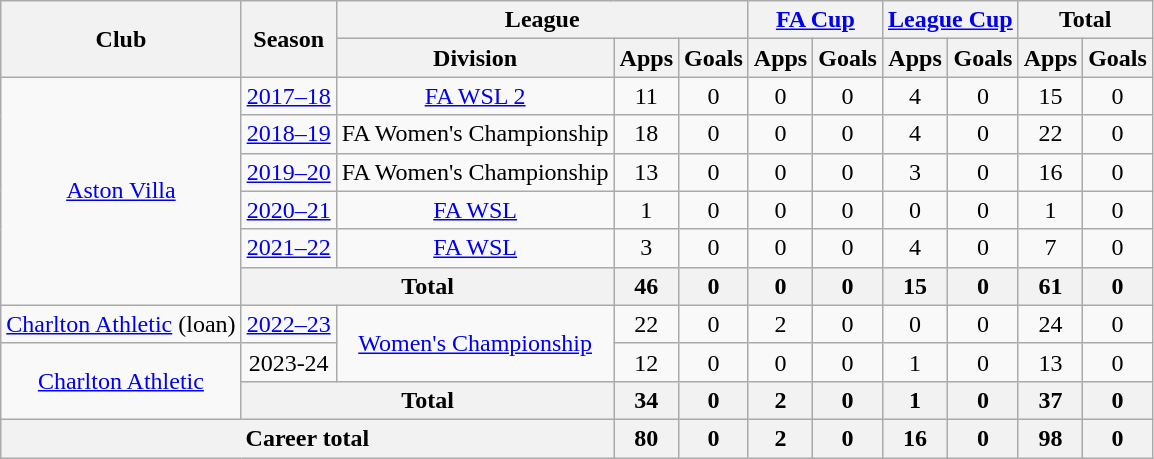<table class="wikitable" style="text-align:center">
<tr>
<th rowspan="2">Club</th>
<th rowspan="2">Season</th>
<th colspan="3">League</th>
<th colspan="2"><a href='#'>FA Cup</a></th>
<th colspan="2"><a href='#'>League Cup</a></th>
<th colspan="2">Total</th>
</tr>
<tr>
<th>Division</th>
<th>Apps</th>
<th>Goals</th>
<th>Apps</th>
<th>Goals</th>
<th>Apps</th>
<th>Goals</th>
<th>Apps</th>
<th>Goals</th>
</tr>
<tr>
<td rowspan="6"><a href='#'>Aston Villa</a></td>
<td><a href='#'>2017–18</a></td>
<td><a href='#'>FA WSL 2</a></td>
<td>11</td>
<td>0</td>
<td>0</td>
<td>0</td>
<td>4</td>
<td>0</td>
<td>15</td>
<td>0</td>
</tr>
<tr>
<td><a href='#'>2018–19</a></td>
<td>FA Women's Championship</td>
<td>18</td>
<td>0</td>
<td>0</td>
<td>0</td>
<td>4</td>
<td>0</td>
<td>22</td>
<td>0</td>
</tr>
<tr>
<td><a href='#'>2019–20</a></td>
<td>FA Women's Championship</td>
<td>13</td>
<td>0</td>
<td>0</td>
<td>0</td>
<td>3</td>
<td>0</td>
<td>16</td>
<td>0</td>
</tr>
<tr>
<td><a href='#'>2020–21</a></td>
<td><a href='#'>FA WSL</a></td>
<td>1</td>
<td>0</td>
<td>0</td>
<td>0</td>
<td>0</td>
<td>0</td>
<td>1</td>
<td>0</td>
</tr>
<tr>
<td><a href='#'>2021–22</a></td>
<td><a href='#'>FA WSL</a></td>
<td>3</td>
<td>0</td>
<td>0</td>
<td>0</td>
<td>4</td>
<td>0</td>
<td>7</td>
<td>0</td>
</tr>
<tr>
<th colspan="2">Total</th>
<th>46</th>
<th>0</th>
<th>0</th>
<th>0</th>
<th>15</th>
<th>0</th>
<th>61</th>
<th>0</th>
</tr>
<tr>
<td><a href='#'>Charlton Athletic</a> (loan)</td>
<td><a href='#'>2022–23</a></td>
<td rowspan="2"><a href='#'>Women's Championship</a></td>
<td>22</td>
<td>0</td>
<td>2</td>
<td>0</td>
<td>0</td>
<td>0</td>
<td>24</td>
<td>0</td>
</tr>
<tr>
<td rowspan="2"><a href='#'>Charlton Athletic</a></td>
<td>2023-24</td>
<td>12</td>
<td>0</td>
<td>0</td>
<td>0</td>
<td>1</td>
<td>0</td>
<td>13</td>
<td>0</td>
</tr>
<tr>
<th colspan="2">Total</th>
<th>34</th>
<th>0</th>
<th>2</th>
<th>0</th>
<th>1</th>
<th>0</th>
<th>37</th>
<th>0</th>
</tr>
<tr>
<th colspan="3">Career total</th>
<th>80</th>
<th>0</th>
<th>2</th>
<th>0</th>
<th>16</th>
<th>0</th>
<th>98</th>
<th>0</th>
</tr>
</table>
